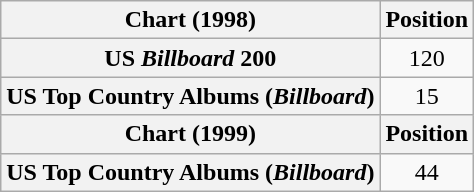<table class="wikitable plainrowheaders" style="text-align:center">
<tr>
<th scope="col">Chart (1998)</th>
<th scope="col">Position</th>
</tr>
<tr>
<th scope="row">US <em>Billboard</em> 200</th>
<td>120</td>
</tr>
<tr>
<th scope="row">US Top Country Albums (<em>Billboard</em>)</th>
<td>15</td>
</tr>
<tr>
<th scope="col">Chart (1999)</th>
<th scope="col">Position</th>
</tr>
<tr>
<th scope="row">US Top Country Albums (<em>Billboard</em>)</th>
<td>44</td>
</tr>
</table>
